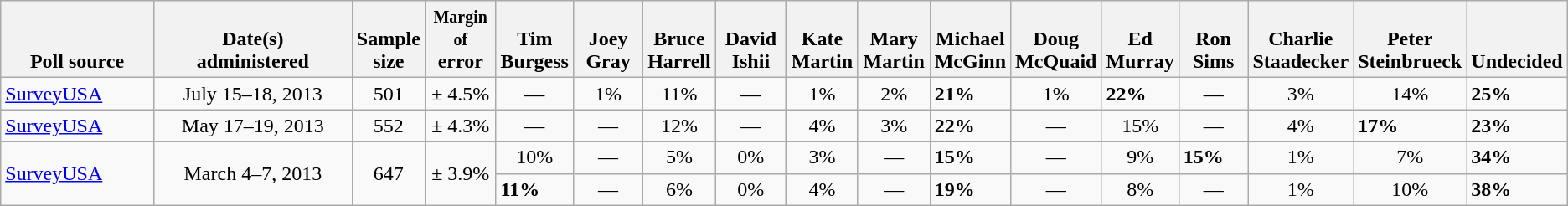<table class="wikitable">
<tr valign= bottom>
<th style="width:120px;">Poll source</th>
<th style="width:160px;">Date(s)<br>administered</th>
<th class=small>Sample<br>size</th>
<th style="width:50px;"><small>Margin of</small><br>error</th>
<th style="width:50px;">Tim<br>Burgess</th>
<th style="width:50px;">Joey<br>Gray</th>
<th style="width:50px;">Bruce<br>Harrell</th>
<th style="width:50px;">David<br>Ishii</th>
<th style="width:50px;">Kate<br>Martin</th>
<th style="width:50px;">Mary<br>Martin</th>
<th style="width:50px;">Michael<br>McGinn</th>
<th style="width:50px;">Doug<br>McQuaid</th>
<th style="width:50px;">Ed<br>Murray</th>
<th style="width:50px;">Ron<br>Sims</th>
<th style="width:50px;">Charlie<br>Staadecker</th>
<th style="width:50px;">Peter<br>Steinbrueck</th>
<th style="width:50px;">Undecided</th>
</tr>
<tr>
<td><a href='#'>SurveyUSA</a></td>
<td align=center>July 15–18, 2013</td>
<td align=center>501</td>
<td align=center>± 4.5%</td>
<td align=center>—</td>
<td align=center>1%</td>
<td align=center>11%</td>
<td align=center>—</td>
<td align=center>1%</td>
<td align=center>2%</td>
<td><strong>21%</strong></td>
<td align=center>1%</td>
<td><strong>22%</strong></td>
<td align=center>—</td>
<td align=center>3%</td>
<td align=center>14%</td>
<td><strong>25%</strong></td>
</tr>
<tr>
<td><a href='#'>SurveyUSA</a></td>
<td align=center>May 17–19, 2013</td>
<td align=center>552</td>
<td align=center>± 4.3%</td>
<td align=center>—</td>
<td align=center>—</td>
<td align=center>12%</td>
<td align=center>—</td>
<td align=center>4%</td>
<td align=center>3%</td>
<td><strong>22%</strong></td>
<td align=center>—</td>
<td align=center>15%</td>
<td align=center>—</td>
<td align=center>4%</td>
<td><strong>17%</strong></td>
<td><strong>23%</strong></td>
</tr>
<tr>
<td rowspan=2><a href='#'>SurveyUSA</a></td>
<td rowspan=2 align=center>March 4–7, 2013</td>
<td rowspan=2 align=center>647</td>
<td rowspan=2 align=center>± 3.9%</td>
<td align=center>10%</td>
<td align=center>—</td>
<td align=center>5%</td>
<td align=center>0%</td>
<td align=center>3%</td>
<td align=center>—</td>
<td><strong>15%</strong></td>
<td align=center>—</td>
<td align=center>9%</td>
<td><strong>15%</strong></td>
<td align=center>1%</td>
<td align=center>7%</td>
<td><strong>34%</strong></td>
</tr>
<tr>
<td><strong>11%</strong></td>
<td align=center>—</td>
<td align=center>6%</td>
<td align=center>0%</td>
<td align=center>4%</td>
<td align=center>—</td>
<td><strong>19%</strong></td>
<td align=center>—</td>
<td align=center>8%</td>
<td align=center>—</td>
<td align=center>1%</td>
<td align=center>10%</td>
<td><strong>38%</strong></td>
</tr>
</table>
